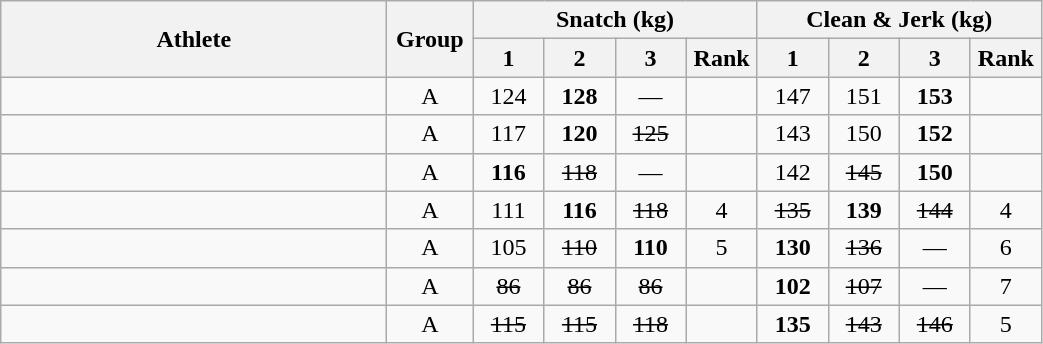<table class = "wikitable sortable" style="text-align:center;">
<tr>
<th rowspan=2 class="unsortable" width=250>Athlete</th>
<th rowspan=2 class="unsortable" width=50>Group</th>
<th colspan=4>Snatch (kg)</th>
<th colspan=4>Clean & Jerk (kg)</th>
</tr>
<tr>
<th width=40 class="unsortable">1</th>
<th width=40 class="unsortable">2</th>
<th width=40 class="unsortable">3</th>
<th width=40>Rank</th>
<th width=40 class="unsortable">1</th>
<th width=40 class="unsortable">2</th>
<th width=40 class="unsortable">3</th>
<th width=40>Rank</th>
</tr>
<tr>
<td align=left></td>
<td>A</td>
<td>124</td>
<td><strong>128</strong></td>
<td>—</td>
<td></td>
<td>147</td>
<td>151</td>
<td><strong>153</strong></td>
<td></td>
</tr>
<tr>
<td align=left></td>
<td>A</td>
<td>117</td>
<td><strong>120</strong></td>
<td><s>125</s></td>
<td></td>
<td>143</td>
<td>150</td>
<td><strong>152</strong></td>
<td></td>
</tr>
<tr>
<td align=left></td>
<td>A</td>
<td><strong>116</strong></td>
<td><s>118</s></td>
<td>—</td>
<td></td>
<td>142</td>
<td><s>145</s></td>
<td><strong>150</strong></td>
<td></td>
</tr>
<tr>
<td align=left></td>
<td>A</td>
<td>111</td>
<td><strong>116</strong></td>
<td><s>118</s></td>
<td>4</td>
<td><s>135</s></td>
<td><strong>139</strong></td>
<td><s>144</s></td>
<td>4</td>
</tr>
<tr>
<td align=left></td>
<td>A</td>
<td>105</td>
<td><s>110</s></td>
<td><strong>110</strong></td>
<td>5</td>
<td><strong>130</strong></td>
<td><s>136</s></td>
<td>—</td>
<td>6</td>
</tr>
<tr>
<td align=left></td>
<td>A</td>
<td><s>86</s></td>
<td><s>86</s></td>
<td><s>86</s></td>
<td></td>
<td><strong>102</strong></td>
<td><s>107</s></td>
<td>—</td>
<td>7</td>
</tr>
<tr>
<td align=left></td>
<td>A</td>
<td><s>115</s></td>
<td><s>115</s></td>
<td><s>118</s></td>
<td></td>
<td><strong>135</strong></td>
<td><s>143</s></td>
<td><s>146</s></td>
<td>5</td>
</tr>
</table>
